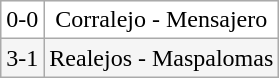<table class="wikitable">
<tr align=center bgcolor=white>
<td>0-0</td>
<td>Corralejo - Mensajero</td>
</tr>
<tr align=center bgcolor=#F5F5F5>
<td>3-1</td>
<td>Realejos - Maspalomas</td>
</tr>
</table>
